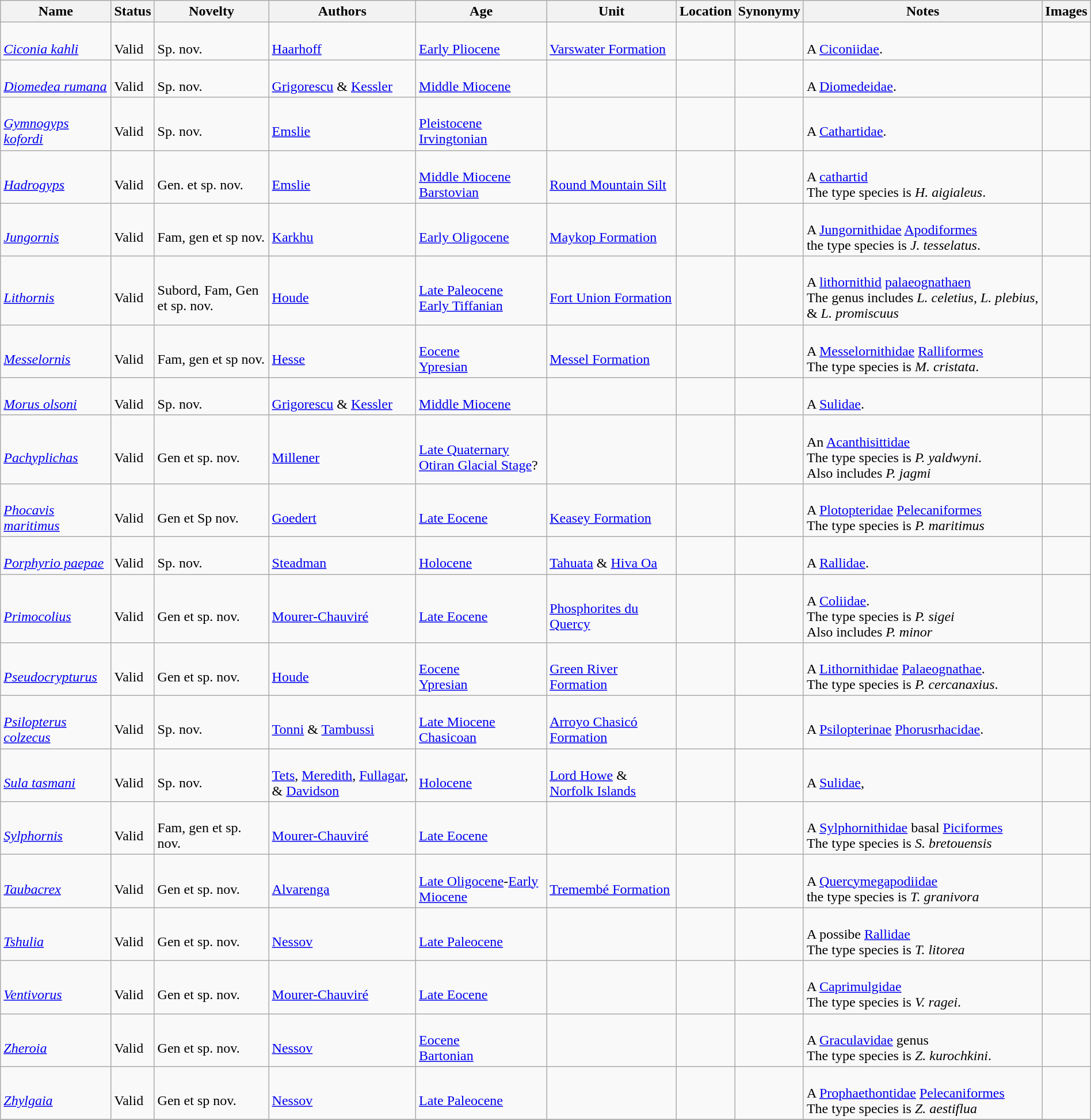<table class="wikitable sortable" align="center" width="100%">
<tr>
<th>Name</th>
<th>Status</th>
<th>Novelty</th>
<th>Authors</th>
<th>Age</th>
<th>Unit</th>
<th>Location</th>
<th>Synonymy</th>
<th>Notes</th>
<th>Images</th>
</tr>
<tr>
<td><br><em><a href='#'>Ciconia kahli</a></em> </td>
<td><br>Valid</td>
<td><br>Sp. nov.</td>
<td><br><a href='#'>Haarhoff</a></td>
<td><br><a href='#'>Early Pliocene</a></td>
<td><br><a href='#'>Varswater Formation</a></td>
<td><br></td>
<td></td>
<td><br>A <a href='#'>Ciconiidae</a>.</td>
<td></td>
</tr>
<tr>
<td><br><em><a href='#'>Diomedea rumana</a></em> </td>
<td><br>Valid</td>
<td><br>Sp. nov.</td>
<td><br><a href='#'>Grigorescu</a> & <a href='#'>Kessler</a></td>
<td><br><a href='#'>Middle Miocene</a></td>
<td></td>
<td><br></td>
<td></td>
<td><br>A <a href='#'>Diomedeidae</a>.</td>
<td></td>
</tr>
<tr>
<td><br><em><a href='#'>Gymnogyps kofordi</a></em> </td>
<td><br>Valid</td>
<td><br>Sp. nov.</td>
<td><br><a href='#'>Emslie</a></td>
<td><br><a href='#'>Pleistocene</a><br><a href='#'>Irvingtonian</a></td>
<td></td>
<td><br><br></td>
<td></td>
<td><br>A <a href='#'>Cathartidae</a>.</td>
<td></td>
</tr>
<tr>
<td><br><em><a href='#'>Hadrogyps</a></em> </td>
<td><br>Valid</td>
<td><br>Gen. et sp. nov.</td>
<td><br><a href='#'>Emslie</a></td>
<td><br><a href='#'>Middle Miocene</a><br><a href='#'>Barstovian</a></td>
<td><br><a href='#'>Round Mountain Silt</a></td>
<td><br><br></td>
<td></td>
<td><br>A <a href='#'>cathartid</a><br>The type species is <em>H. aigialeus</em>.</td>
<td></td>
</tr>
<tr>
<td><br><em><a href='#'>Jungornis</a></em> </td>
<td><br>Valid</td>
<td><br>Fam, gen et sp nov.</td>
<td><br><a href='#'>Karkhu</a></td>
<td><br><a href='#'>Early Oligocene</a></td>
<td><br><a href='#'>Maykop Formation</a></td>
<td><br></td>
<td></td>
<td><br>A <a href='#'>Jungornithidae</a> <a href='#'>Apodiformes</a><br> the type species is <em>J. tesselatus</em>.</td>
<td></td>
</tr>
<tr>
<td><br><em><a href='#'>Lithornis</a></em> </td>
<td><br>Valid</td>
<td><br>Subord, Fam, Gen et sp. nov.</td>
<td><br><a href='#'>Houde</a></td>
<td><br><a href='#'>Late Paleocene</a><br><a href='#'>Early Tiffanian</a></td>
<td><br><a href='#'>Fort Union Formation</a></td>
<td><br><br></td>
<td></td>
<td><br>A <a href='#'>lithornithid</a> <a href='#'>palaeognathaen</a><br> The genus includes <em>L. celetius</em>, <em>L. plebius</em>, & <em>L. promiscuus</em></td>
<td></td>
</tr>
<tr>
<td><br><em><a href='#'>Messelornis</a></em> </td>
<td><br>Valid</td>
<td><br>Fam, gen et sp nov.</td>
<td><br><a href='#'>Hesse</a></td>
<td><br><a href='#'>Eocene</a><br><a href='#'>Ypresian</a></td>
<td><br><a href='#'>Messel Formation</a></td>
<td><br><br></td>
<td></td>
<td><br>A <a href='#'>Messelornithidae</a> <a href='#'>Ralliformes</a><br> The type species is <em>M. cristata</em>.</td>
<td></td>
</tr>
<tr>
<td><br><em><a href='#'>Morus olsoni</a></em> </td>
<td><br>Valid</td>
<td><br>Sp. nov.</td>
<td><br><a href='#'>Grigorescu</a> & <a href='#'>Kessler</a></td>
<td><br><a href='#'>Middle Miocene</a></td>
<td></td>
<td><br></td>
<td></td>
<td><br>A <a href='#'>Sulidae</a>.</td>
<td></td>
</tr>
<tr>
<td><br><em><a href='#'>Pachyplichas</a></em></td>
<td><br>Valid</td>
<td><br>Gen et sp. nov.</td>
<td><br><a href='#'>Millener</a></td>
<td><br><a href='#'>Late Quaternary</a><br><a href='#'>Otiran Glacial Stage</a>?</td>
<td></td>
<td><br></td>
<td></td>
<td><br>An <a href='#'>Acanthisittidae</a><br> The type species is <em>P. yaldwyni</em>.<br> Also includes <em>P. jagmi</em></td>
<td></td>
</tr>
<tr>
<td><br><em><a href='#'>Phocavis maritimus</a></em> </td>
<td><br>Valid</td>
<td><br>Gen et Sp nov.</td>
<td><br><a href='#'>Goedert</a></td>
<td><br><a href='#'>Late Eocene</a></td>
<td><br><a href='#'>Keasey Formation</a></td>
<td><br><br></td>
<td></td>
<td><br>A <a href='#'>Plotopteridae</a> <a href='#'>Pelecaniformes</a><br> The type species is <em>P. maritimus</em></td>
<td></td>
</tr>
<tr>
<td><br><em><a href='#'>Porphyrio paepae</a></em> </td>
<td><br>Valid</td>
<td><br>Sp. nov.</td>
<td><br><a href='#'>Steadman</a></td>
<td><br><a href='#'>Holocene</a></td>
<td><br><a href='#'>Tahuata</a> & <a href='#'>Hiva Oa</a></td>
<td><br><br></td>
<td></td>
<td><br>A <a href='#'>Rallidae</a>.</td>
<td></td>
</tr>
<tr>
<td><br><em><a href='#'>Primocolius</a></em> </td>
<td><br>Valid</td>
<td><br>Gen et sp. nov.</td>
<td><br><a href='#'>Mourer-Chauviré</a></td>
<td><br><a href='#'>Late Eocene</a></td>
<td><br><a href='#'>Phosphorites du Quercy</a></td>
<td><br></td>
<td></td>
<td><br>A <a href='#'>Coliidae</a>.<br> The type species is <em>P. sigei</em><br>Also includes <em>P. minor</em></td>
<td></td>
</tr>
<tr>
<td><br><em><a href='#'>Pseudocrypturus</a></em> </td>
<td><br>Valid</td>
<td><br>Gen et sp. nov.</td>
<td><br><a href='#'>Houde</a></td>
<td><br><a href='#'>Eocene</a><br><a href='#'>Ypresian</a></td>
<td><br><a href='#'>Green River Formation</a></td>
<td><br><br></td>
<td></td>
<td><br>A <a href='#'>Lithornithidae</a> <a href='#'>Palaeognathae</a>.<br>The type species is <em>P. cercanaxius</em>.</td>
<td></td>
</tr>
<tr>
<td><br><em><a href='#'>Psilopterus colzecus</a></em> </td>
<td><br>Valid</td>
<td><br>Sp. nov.</td>
<td><br><a href='#'>Tonni</a> & <a href='#'>Tambussi</a></td>
<td><br><a href='#'>Late Miocene</a><br><a href='#'>Chasicoan</a></td>
<td><br><a href='#'>Arroyo Chasicó Formation</a></td>
<td><br></td>
<td></td>
<td><br>A <a href='#'>Psilopterinae</a> <a href='#'>Phorusrhacidae</a>.</td>
<td></td>
</tr>
<tr>
<td><br><em><a href='#'>Sula tasmani</a></em> </td>
<td><br>Valid</td>
<td><br>Sp. nov.</td>
<td><br><a href='#'>Tets</a>, <a href='#'>Meredith</a>, <a href='#'>Fullagar</a>, & <a href='#'>Davidson</a></td>
<td><br><a href='#'>Holocene</a></td>
<td><br><a href='#'>Lord Howe</a> & <a href='#'>Norfolk Islands</a></td>
<td><br><br></td>
<td></td>
<td><br>A <a href='#'>Sulidae</a>, </td>
<td></td>
</tr>
<tr>
<td><br><em><a href='#'>Sylphornis</a></em> </td>
<td><br>Valid</td>
<td><br>Fam, gen et sp. nov.</td>
<td><br><a href='#'>Mourer-Chauviré</a></td>
<td><br><a href='#'>Late Eocene</a></td>
<td></td>
<td><br></td>
<td></td>
<td><br>A <a href='#'>Sylphornithidae</a>  basal <a href='#'>Piciformes</a><br>The type species is <em>S. bretouensis</em></td>
<td></td>
</tr>
<tr>
<td><br><em><a href='#'>Taubacrex</a></em> </td>
<td><br>Valid</td>
<td><br>Gen et sp. nov.</td>
<td><br><a href='#'>Alvarenga</a></td>
<td><br><a href='#'>Late Oligocene</a>-<a href='#'>Early Miocene</a></td>
<td><br><a href='#'>Tremembé Formation</a></td>
<td><br></td>
<td></td>
<td><br>A <a href='#'>Quercymegapodiidae</a><br> the type species is <em>T. granivora</em></td>
<td></td>
</tr>
<tr>
<td><br><em><a href='#'>Tshulia</a></em> </td>
<td><br>Valid</td>
<td><br>Gen et sp. nov.</td>
<td><br><a href='#'>Nessov</a></td>
<td><br><a href='#'>Late Paleocene</a></td>
<td></td>
<td><br></td>
<td></td>
<td><br>A possibe <a href='#'>Rallidae</a><br> The type species is <em>T. litorea</em></td>
<td></td>
</tr>
<tr>
<td><br><em><a href='#'>Ventivorus</a></em> </td>
<td><br>Valid</td>
<td><br>Gen et sp. nov.</td>
<td><br><a href='#'>Mourer-Chauviré</a></td>
<td><br><a href='#'>Late Eocene</a></td>
<td></td>
<td><br></td>
<td></td>
<td><br>A <a href='#'>Caprimulgidae</a><br>The type species is <em>V. ragei</em>.</td>
<td></td>
</tr>
<tr>
<td><br><em><a href='#'>Zheroia</a></em> </td>
<td><br>Valid</td>
<td><br>Gen et sp. nov.</td>
<td><br><a href='#'>Nessov</a></td>
<td><br><a href='#'>Eocene</a><br><a href='#'>Bartonian</a></td>
<td></td>
<td><br></td>
<td></td>
<td><br>A <a href='#'>Graculavidae</a> genus<br> The type species is <em>Z. kurochkini</em>.</td>
<td></td>
</tr>
<tr>
<td><br><em><a href='#'>Zhylgaia</a></em> </td>
<td><br>Valid</td>
<td><br>Gen et sp nov.</td>
<td><br><a href='#'>Nessov</a></td>
<td><br><a href='#'>Late Paleocene</a></td>
<td></td>
<td><br></td>
<td></td>
<td><br>A <a href='#'>Prophaethontidae</a> <a href='#'>Pelecaniformes</a><br>The type species is <em>Z. aestiflua</em></td>
<td></td>
</tr>
<tr>
</tr>
</table>
